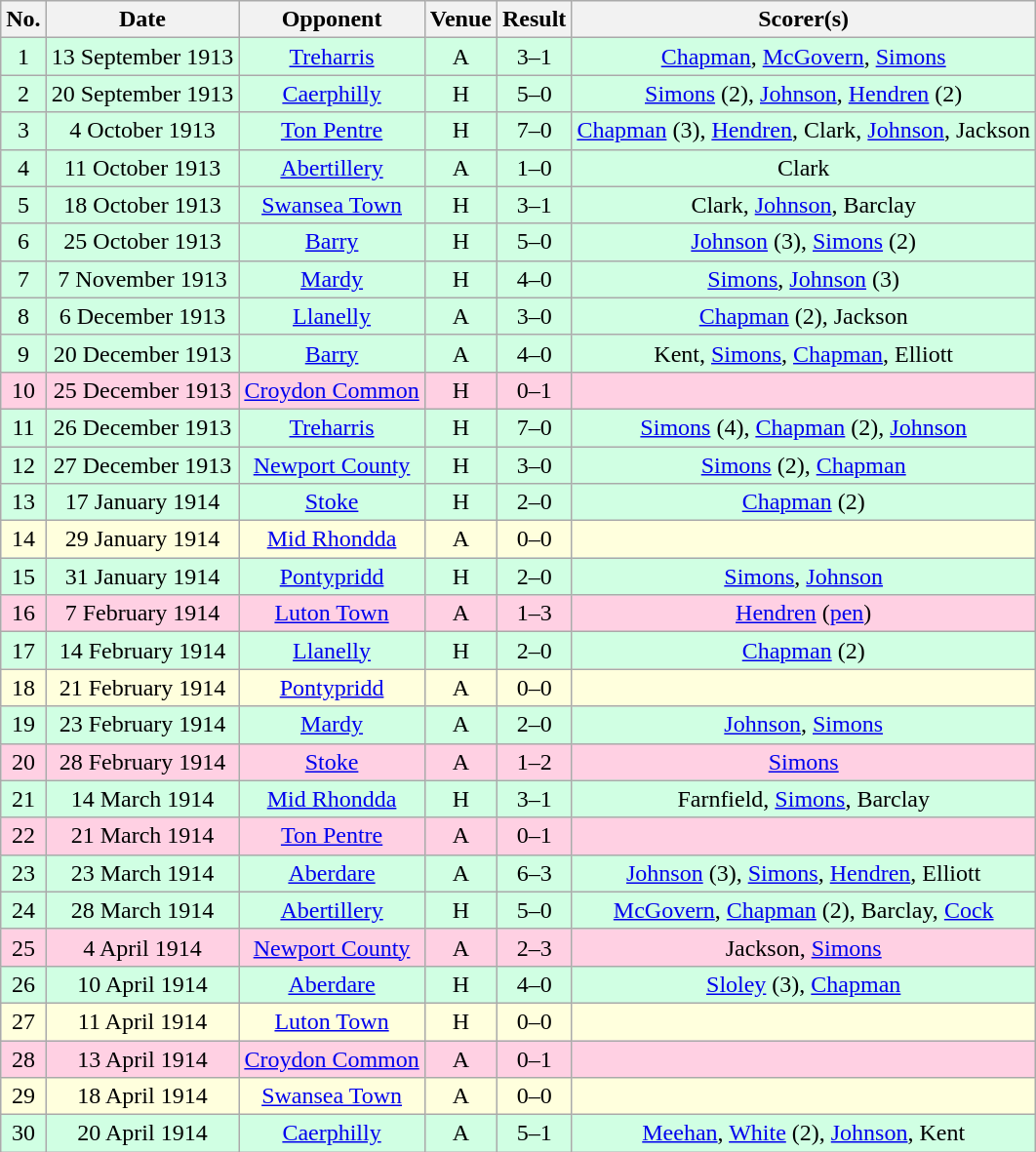<table class="wikitable sortable" style="text-align:center;">
<tr>
<th>No.</th>
<th>Date</th>
<th>Opponent</th>
<th>Venue</th>
<th>Result</th>
<th>Scorer(s)</th>
</tr>
<tr style="background:#d0ffe3;">
<td>1</td>
<td>13 September 1913</td>
<td><a href='#'>Treharris</a></td>
<td>A</td>
<td>3–1</td>
<td><a href='#'>Chapman</a>, <a href='#'>McGovern</a>, <a href='#'>Simons</a></td>
</tr>
<tr style="background:#d0ffe3;">
<td>2</td>
<td>20 September 1913</td>
<td><a href='#'>Caerphilly</a></td>
<td>H</td>
<td>5–0</td>
<td><a href='#'>Simons</a> (2), <a href='#'>Johnson</a>, <a href='#'>Hendren</a> (2)</td>
</tr>
<tr style="background:#d0ffe3;">
<td>3</td>
<td>4 October 1913</td>
<td><a href='#'>Ton Pentre</a></td>
<td>H</td>
<td>7–0</td>
<td><a href='#'>Chapman</a> (3), <a href='#'>Hendren</a>, Clark, <a href='#'>Johnson</a>, Jackson</td>
</tr>
<tr style="background:#d0ffe3;">
<td>4</td>
<td>11 October 1913</td>
<td><a href='#'>Abertillery</a></td>
<td>A</td>
<td>1–0</td>
<td>Clark</td>
</tr>
<tr style="background:#d0ffe3;">
<td>5</td>
<td>18 October 1913</td>
<td><a href='#'>Swansea Town</a></td>
<td>H</td>
<td>3–1</td>
<td>Clark, <a href='#'>Johnson</a>, Barclay</td>
</tr>
<tr style="background:#d0ffe3;">
<td>6</td>
<td>25 October 1913</td>
<td><a href='#'>Barry</a></td>
<td>H</td>
<td>5–0</td>
<td><a href='#'>Johnson</a> (3), <a href='#'>Simons</a> (2)</td>
</tr>
<tr style="background:#d0ffe3;">
<td>7</td>
<td>7 November 1913</td>
<td><a href='#'>Mardy</a></td>
<td>H</td>
<td>4–0</td>
<td><a href='#'>Simons</a>, <a href='#'>Johnson</a> (3)</td>
</tr>
<tr style="background:#d0ffe3;">
<td>8</td>
<td>6 December 1913</td>
<td><a href='#'>Llanelly</a></td>
<td>A</td>
<td>3–0</td>
<td><a href='#'>Chapman</a> (2), Jackson</td>
</tr>
<tr style="background:#d0ffe3;">
<td>9</td>
<td>20 December 1913</td>
<td><a href='#'>Barry</a></td>
<td>A</td>
<td>4–0</td>
<td>Kent, <a href='#'>Simons</a>, <a href='#'>Chapman</a>, Elliott</td>
</tr>
<tr style="background:#ffd0e3;">
<td>10</td>
<td>25 December 1913</td>
<td><a href='#'>Croydon Common</a></td>
<td>H</td>
<td>0–1</td>
<td></td>
</tr>
<tr style="background:#d0ffe3;">
<td>11</td>
<td>26 December 1913</td>
<td><a href='#'>Treharris</a></td>
<td>H</td>
<td>7–0</td>
<td><a href='#'>Simons</a> (4), <a href='#'>Chapman</a> (2), <a href='#'>Johnson</a></td>
</tr>
<tr style="background:#d0ffe3;">
<td>12</td>
<td>27 December 1913</td>
<td><a href='#'>Newport County</a></td>
<td>H</td>
<td>3–0</td>
<td><a href='#'>Simons</a> (2), <a href='#'>Chapman</a></td>
</tr>
<tr style="background:#d0ffe3;">
<td>13</td>
<td>17 January 1914</td>
<td><a href='#'>Stoke</a></td>
<td>H</td>
<td>2–0</td>
<td><a href='#'>Chapman</a> (2)</td>
</tr>
<tr style="background:#ffd;">
<td>14</td>
<td>29 January 1914</td>
<td><a href='#'>Mid Rhondda</a></td>
<td>A</td>
<td>0–0</td>
<td></td>
</tr>
<tr style="background:#d0ffe3;">
<td>15</td>
<td>31 January 1914</td>
<td><a href='#'>Pontypridd</a></td>
<td>H</td>
<td>2–0</td>
<td><a href='#'>Simons</a>, <a href='#'>Johnson</a></td>
</tr>
<tr style="background:#ffd0e3;">
<td>16</td>
<td>7 February 1914</td>
<td><a href='#'>Luton Town</a></td>
<td>A</td>
<td>1–3</td>
<td><a href='#'>Hendren</a> (<a href='#'>pen</a>)</td>
</tr>
<tr style="background:#d0ffe3;">
<td>17</td>
<td>14 February 1914</td>
<td><a href='#'>Llanelly</a></td>
<td>H</td>
<td>2–0</td>
<td><a href='#'>Chapman</a> (2)</td>
</tr>
<tr style="background:#ffd;">
<td>18</td>
<td>21 February 1914</td>
<td><a href='#'>Pontypridd</a></td>
<td>A</td>
<td>0–0</td>
<td></td>
</tr>
<tr style="background:#d0ffe3;">
<td>19</td>
<td>23 February 1914</td>
<td><a href='#'>Mardy</a></td>
<td>A</td>
<td>2–0</td>
<td><a href='#'>Johnson</a>, <a href='#'>Simons</a></td>
</tr>
<tr style="background:#ffd0e3;">
<td>20</td>
<td>28 February 1914</td>
<td><a href='#'>Stoke</a></td>
<td>A</td>
<td>1–2</td>
<td><a href='#'>Simons</a></td>
</tr>
<tr style="background:#d0ffe3;">
<td>21</td>
<td>14 March 1914</td>
<td><a href='#'>Mid Rhondda</a></td>
<td>H</td>
<td>3–1</td>
<td>Farnfield, <a href='#'>Simons</a>, Barclay</td>
</tr>
<tr style="background:#ffd0e3;">
<td>22</td>
<td>21 March 1914</td>
<td><a href='#'>Ton Pentre</a></td>
<td>A</td>
<td>0–1</td>
<td></td>
</tr>
<tr style="background:#d0ffe3;">
<td>23</td>
<td>23 March 1914</td>
<td><a href='#'>Aberdare</a></td>
<td>A</td>
<td>6–3</td>
<td><a href='#'>Johnson</a> (3), <a href='#'>Simons</a>, <a href='#'>Hendren</a>, Elliott</td>
</tr>
<tr style="background:#d0ffe3;">
<td>24</td>
<td>28 March 1914</td>
<td><a href='#'>Abertillery</a></td>
<td>H</td>
<td>5–0</td>
<td><a href='#'>McGovern</a>, <a href='#'>Chapman</a> (2), Barclay, <a href='#'>Cock</a></td>
</tr>
<tr style="background:#ffd0e3;">
<td>25</td>
<td>4 April 1914</td>
<td><a href='#'>Newport County</a></td>
<td>A</td>
<td>2–3</td>
<td>Jackson, <a href='#'>Simons</a></td>
</tr>
<tr style="background:#d0ffe3;">
<td>26</td>
<td>10 April 1914</td>
<td><a href='#'>Aberdare</a></td>
<td>H</td>
<td>4–0</td>
<td><a href='#'>Sloley</a> (3), <a href='#'>Chapman</a></td>
</tr>
<tr style="background:#ffd;">
<td>27</td>
<td>11 April 1914</td>
<td><a href='#'>Luton Town</a></td>
<td>H</td>
<td>0–0</td>
<td></td>
</tr>
<tr style="background:#ffd0e3;">
<td>28</td>
<td>13 April 1914</td>
<td><a href='#'>Croydon Common</a></td>
<td>A</td>
<td>0–1</td>
<td></td>
</tr>
<tr style="background:#ffd;">
<td>29</td>
<td>18 April 1914</td>
<td><a href='#'>Swansea Town</a></td>
<td>A</td>
<td>0–0</td>
<td></td>
</tr>
<tr style="background:#d0ffe3;">
<td>30</td>
<td>20 April 1914</td>
<td><a href='#'>Caerphilly</a></td>
<td>A</td>
<td>5–1</td>
<td><a href='#'>Meehan</a>, <a href='#'>White</a> (2), <a href='#'>Johnson</a>, Kent</td>
</tr>
</table>
